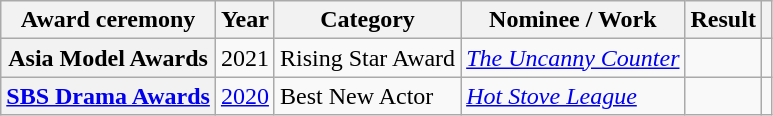<table class="wikitable plainrowheaders sortable">
<tr>
<th scope="col">Award ceremony</th>
<th scope="col">Year</th>
<th scope="col">Category</th>
<th scope="col">Nominee / Work</th>
<th scope="col">Result</th>
<th scope="col" class="unsortable"></th>
</tr>
<tr>
<th scope="row">Asia Model Awards</th>
<td style="text-align:center">2021</td>
<td>Rising Star Award</td>
<td><em><a href='#'>The Uncanny Counter</a></em></td>
<td></td>
<td style="text-align:center"></td>
</tr>
<tr>
<th scope="row"><a href='#'>SBS Drama Awards</a></th>
<td style="text-align:center"><a href='#'>2020</a></td>
<td>Best New Actor</td>
<td><em><a href='#'>Hot Stove League</a></em></td>
<td></td>
<td style="text-align:center"></td>
</tr>
</table>
